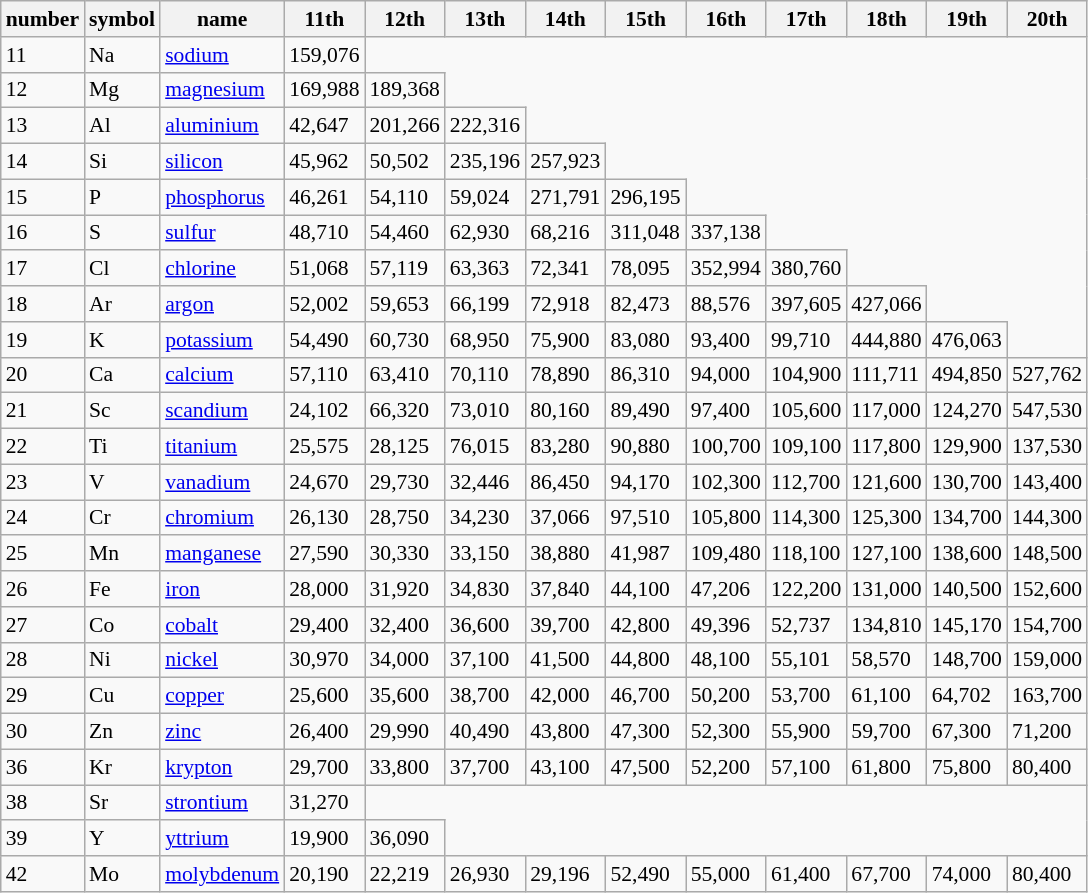<table class="wikitable sortable" style="font-size:90%;">
<tr>
<th>number</th>
<th>symbol</th>
<th>name</th>
<th>11th</th>
<th>12th</th>
<th>13th</th>
<th>14th</th>
<th>15th</th>
<th>16th</th>
<th>17th</th>
<th>18th</th>
<th>19th</th>
<th>20th</th>
</tr>
<tr>
<td>11</td>
<td>Na</td>
<td><a href='#'>sodium</a></td>
<td>159,076</td>
</tr>
<tr>
<td>12</td>
<td>Mg</td>
<td><a href='#'>magnesium</a></td>
<td>169,988</td>
<td>189,368</td>
</tr>
<tr>
<td>13</td>
<td>Al</td>
<td><a href='#'>aluminium</a></td>
<td>42,647</td>
<td>201,266</td>
<td>222,316</td>
</tr>
<tr>
<td>14</td>
<td>Si</td>
<td><a href='#'>silicon</a></td>
<td>45,962</td>
<td>50,502</td>
<td>235,196</td>
<td>257,923</td>
</tr>
<tr>
<td>15</td>
<td>P</td>
<td><a href='#'>phosphorus</a></td>
<td>46,261</td>
<td>54,110</td>
<td>59,024</td>
<td>271,791</td>
<td>296,195</td>
</tr>
<tr>
<td>16</td>
<td>S</td>
<td><a href='#'>sulfur</a></td>
<td>48,710</td>
<td>54,460</td>
<td>62,930</td>
<td>68,216</td>
<td>311,048</td>
<td>337,138</td>
</tr>
<tr>
<td>17</td>
<td>Cl</td>
<td><a href='#'>chlorine</a></td>
<td>51,068</td>
<td>57,119</td>
<td>63,363</td>
<td>72,341</td>
<td>78,095</td>
<td>352,994</td>
<td>380,760</td>
</tr>
<tr>
<td>18</td>
<td>Ar</td>
<td><a href='#'>argon</a></td>
<td>52,002</td>
<td>59,653</td>
<td>66,199</td>
<td>72,918</td>
<td>82,473</td>
<td>88,576</td>
<td>397,605</td>
<td>427,066</td>
</tr>
<tr>
<td>19</td>
<td>K</td>
<td><a href='#'>potassium</a></td>
<td>54,490</td>
<td>60,730</td>
<td>68,950</td>
<td>75,900</td>
<td>83,080</td>
<td>93,400</td>
<td>99,710</td>
<td>444,880</td>
<td>476,063</td>
</tr>
<tr>
<td>20</td>
<td>Ca</td>
<td><a href='#'>calcium</a></td>
<td>57,110</td>
<td>63,410</td>
<td>70,110</td>
<td>78,890</td>
<td>86,310</td>
<td>94,000</td>
<td>104,900</td>
<td>111,711</td>
<td>494,850</td>
<td>527,762</td>
</tr>
<tr>
<td>21</td>
<td>Sc</td>
<td><a href='#'>scandium</a></td>
<td>24,102</td>
<td>66,320</td>
<td>73,010</td>
<td>80,160</td>
<td>89,490</td>
<td>97,400</td>
<td>105,600</td>
<td>117,000</td>
<td>124,270</td>
<td>547,530</td>
</tr>
<tr>
<td>22</td>
<td>Ti</td>
<td><a href='#'>titanium</a></td>
<td>25,575</td>
<td>28,125</td>
<td>76,015</td>
<td>83,280</td>
<td>90,880</td>
<td>100,700</td>
<td>109,100</td>
<td>117,800</td>
<td>129,900</td>
<td>137,530</td>
</tr>
<tr>
<td>23</td>
<td>V</td>
<td><a href='#'>vanadium</a></td>
<td>24,670</td>
<td>29,730</td>
<td>32,446</td>
<td>86,450</td>
<td>94,170</td>
<td>102,300</td>
<td>112,700</td>
<td>121,600</td>
<td>130,700</td>
<td>143,400</td>
</tr>
<tr>
<td>24</td>
<td>Cr</td>
<td><a href='#'>chromium</a></td>
<td>26,130</td>
<td>28,750</td>
<td>34,230</td>
<td>37,066</td>
<td>97,510</td>
<td>105,800</td>
<td>114,300</td>
<td>125,300</td>
<td>134,700</td>
<td>144,300</td>
</tr>
<tr>
<td>25</td>
<td>Mn</td>
<td><a href='#'>manganese</a></td>
<td>27,590</td>
<td>30,330</td>
<td>33,150</td>
<td>38,880</td>
<td>41,987</td>
<td>109,480</td>
<td>118,100</td>
<td>127,100</td>
<td>138,600</td>
<td>148,500</td>
</tr>
<tr>
<td>26</td>
<td>Fe</td>
<td><a href='#'>iron</a></td>
<td>28,000</td>
<td>31,920</td>
<td>34,830</td>
<td>37,840</td>
<td>44,100</td>
<td>47,206</td>
<td>122,200</td>
<td>131,000</td>
<td>140,500</td>
<td>152,600</td>
</tr>
<tr>
<td>27</td>
<td>Co</td>
<td><a href='#'>cobalt</a></td>
<td>29,400</td>
<td>32,400</td>
<td>36,600</td>
<td>39,700</td>
<td>42,800</td>
<td>49,396</td>
<td>52,737</td>
<td>134,810</td>
<td>145,170</td>
<td>154,700</td>
</tr>
<tr>
<td>28</td>
<td>Ni</td>
<td><a href='#'>nickel</a></td>
<td>30,970</td>
<td>34,000</td>
<td>37,100</td>
<td>41,500</td>
<td>44,800</td>
<td>48,100</td>
<td>55,101</td>
<td>58,570</td>
<td>148,700</td>
<td>159,000</td>
</tr>
<tr>
<td>29</td>
<td>Cu</td>
<td><a href='#'>copper</a></td>
<td>25,600</td>
<td>35,600</td>
<td>38,700</td>
<td>42,000</td>
<td>46,700</td>
<td>50,200</td>
<td>53,700</td>
<td>61,100</td>
<td>64,702</td>
<td>163,700</td>
</tr>
<tr>
<td>30</td>
<td>Zn</td>
<td><a href='#'>zinc</a></td>
<td>26,400</td>
<td>29,990</td>
<td>40,490</td>
<td>43,800</td>
<td>47,300</td>
<td>52,300</td>
<td>55,900</td>
<td>59,700</td>
<td>67,300</td>
<td>71,200</td>
</tr>
<tr>
<td>36</td>
<td>Kr</td>
<td><a href='#'>krypton</a></td>
<td>29,700</td>
<td>33,800</td>
<td>37,700</td>
<td>43,100</td>
<td>47,500</td>
<td>52,200</td>
<td>57,100</td>
<td>61,800</td>
<td>75,800</td>
<td>80,400</td>
</tr>
<tr>
<td>38</td>
<td>Sr</td>
<td><a href='#'>strontium</a></td>
<td>31,270</td>
</tr>
<tr>
<td>39</td>
<td>Y</td>
<td><a href='#'>yttrium</a></td>
<td>19,900</td>
<td>36,090</td>
</tr>
<tr>
<td>42</td>
<td>Mo</td>
<td><a href='#'>molybdenum</a></td>
<td>20,190</td>
<td>22,219</td>
<td>26,930</td>
<td>29,196</td>
<td>52,490</td>
<td>55,000</td>
<td>61,400</td>
<td>67,700</td>
<td>74,000</td>
<td>80,400</td>
</tr>
</table>
